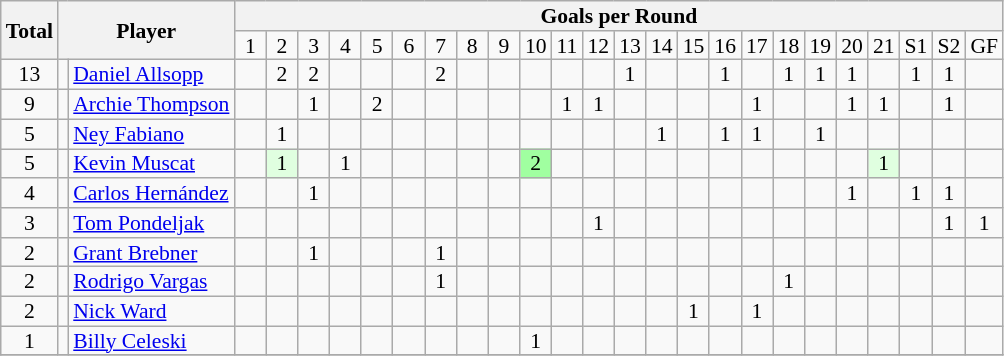<table class="wikitable" style="text-align:center; line-height: 90%; font-size:90%;">
<tr>
<th rowspan="2">Total</th>
<th rowspan="2" colspan="2">Player</th>
<th colspan="24">Goals per Round</th>
</tr>
<tr>
<td> 1 </td>
<td> 2 </td>
<td> 3 </td>
<td> 4 </td>
<td> 5 </td>
<td> 6 </td>
<td> 7 </td>
<td> 8 </td>
<td> 9 </td>
<td>10</td>
<td>11</td>
<td>12</td>
<td>13</td>
<td>14</td>
<td>15</td>
<td>16</td>
<td>17</td>
<td>18</td>
<td>19</td>
<td>20</td>
<td>21</td>
<td>S1</td>
<td>S2</td>
<td>GF</td>
</tr>
<tr>
<td>13</td>
<td></td>
<td style="text-align:left;"><a href='#'>Daniel Allsopp</a></td>
<td style="text-align:left;"></td>
<td>2</td>
<td>2</td>
<td></td>
<td></td>
<td></td>
<td>2</td>
<td></td>
<td></td>
<td></td>
<td></td>
<td></td>
<td>1</td>
<td></td>
<td></td>
<td>1</td>
<td></td>
<td>1</td>
<td>1</td>
<td>1</td>
<td></td>
<td>1</td>
<td>1</td>
<td></td>
</tr>
<tr>
<td>9</td>
<td></td>
<td style="text-align:left;"><a href='#'>Archie Thompson</a></td>
<td style="text-align:left;"></td>
<td></td>
<td>1</td>
<td></td>
<td>2</td>
<td></td>
<td></td>
<td></td>
<td></td>
<td></td>
<td>1</td>
<td>1</td>
<td></td>
<td></td>
<td></td>
<td></td>
<td>1</td>
<td></td>
<td></td>
<td>1</td>
<td>1</td>
<td></td>
<td>1</td>
<td></td>
</tr>
<tr>
<td>5</td>
<td></td>
<td style="text-align:left;"><a href='#'>Ney Fabiano</a></td>
<td style="text-align:left;"></td>
<td>1</td>
<td></td>
<td></td>
<td></td>
<td></td>
<td></td>
<td></td>
<td></td>
<td></td>
<td></td>
<td></td>
<td></td>
<td>1</td>
<td></td>
<td>1</td>
<td>1</td>
<td></td>
<td>1</td>
<td></td>
<td></td>
<td></td>
<td></td>
<td></td>
</tr>
<tr>
<td>5</td>
<td></td>
<td style="text-align:left;"><a href='#'>Kevin Muscat</a></td>
<td style="text-align:left;"></td>
<td style="background:#e0ffe0;">1</td>
<td></td>
<td>1</td>
<td></td>
<td></td>
<td></td>
<td></td>
<td></td>
<td style="background:#a0ffa0;">2</td>
<td></td>
<td></td>
<td></td>
<td></td>
<td></td>
<td></td>
<td></td>
<td></td>
<td></td>
<td></td>
<td style="background:#e0ffe0;">1</td>
<td></td>
<td></td>
<td></td>
</tr>
<tr>
<td>4</td>
<td></td>
<td style="text-align:left;"><a href='#'>Carlos Hernández</a></td>
<td style="text-align:left;"></td>
<td></td>
<td>1</td>
<td></td>
<td></td>
<td></td>
<td></td>
<td></td>
<td></td>
<td></td>
<td></td>
<td></td>
<td></td>
<td></td>
<td></td>
<td></td>
<td></td>
<td></td>
<td></td>
<td>1</td>
<td></td>
<td>1</td>
<td>1</td>
<td></td>
</tr>
<tr>
<td>3</td>
<td></td>
<td style="text-align:left;"><a href='#'>Tom Pondeljak</a></td>
<td style="text-align:left;"></td>
<td></td>
<td></td>
<td></td>
<td></td>
<td></td>
<td></td>
<td></td>
<td></td>
<td></td>
<td></td>
<td>1</td>
<td></td>
<td></td>
<td></td>
<td></td>
<td></td>
<td></td>
<td></td>
<td></td>
<td></td>
<td></td>
<td>1</td>
<td>1</td>
</tr>
<tr>
<td>2</td>
<td></td>
<td style="text-align:left;"><a href='#'>Grant Brebner</a></td>
<td style="text-align:left;"></td>
<td></td>
<td>1</td>
<td></td>
<td></td>
<td></td>
<td>1</td>
<td></td>
<td></td>
<td></td>
<td></td>
<td></td>
<td></td>
<td></td>
<td></td>
<td></td>
<td></td>
<td></td>
<td></td>
<td></td>
<td></td>
<td></td>
<td></td>
<td></td>
</tr>
<tr>
<td>2</td>
<td></td>
<td style="text-align:left;"><a href='#'>Rodrigo Vargas</a></td>
<td style="text-align:left;"></td>
<td></td>
<td></td>
<td></td>
<td></td>
<td></td>
<td>1</td>
<td></td>
<td></td>
<td></td>
<td></td>
<td></td>
<td></td>
<td></td>
<td></td>
<td></td>
<td></td>
<td>1</td>
<td></td>
<td></td>
<td></td>
<td></td>
<td></td>
<td></td>
</tr>
<tr>
<td>2</td>
<td></td>
<td style="text-align:left;"><a href='#'>Nick Ward</a></td>
<td style="text-align:left;"></td>
<td></td>
<td></td>
<td></td>
<td></td>
<td></td>
<td></td>
<td></td>
<td></td>
<td></td>
<td></td>
<td></td>
<td></td>
<td></td>
<td>1</td>
<td></td>
<td>1</td>
<td></td>
<td></td>
<td></td>
<td></td>
<td></td>
<td></td>
<td></td>
</tr>
<tr>
<td>1</td>
<td></td>
<td style="text-align:left;"><a href='#'>Billy Celeski</a></td>
<td style="text-align:left;"></td>
<td></td>
<td></td>
<td></td>
<td></td>
<td></td>
<td></td>
<td></td>
<td></td>
<td>1</td>
<td></td>
<td></td>
<td></td>
<td></td>
<td></td>
<td></td>
<td></td>
<td></td>
<td></td>
<td></td>
<td></td>
<td></td>
<td></td>
<td></td>
</tr>
<tr>
</tr>
</table>
